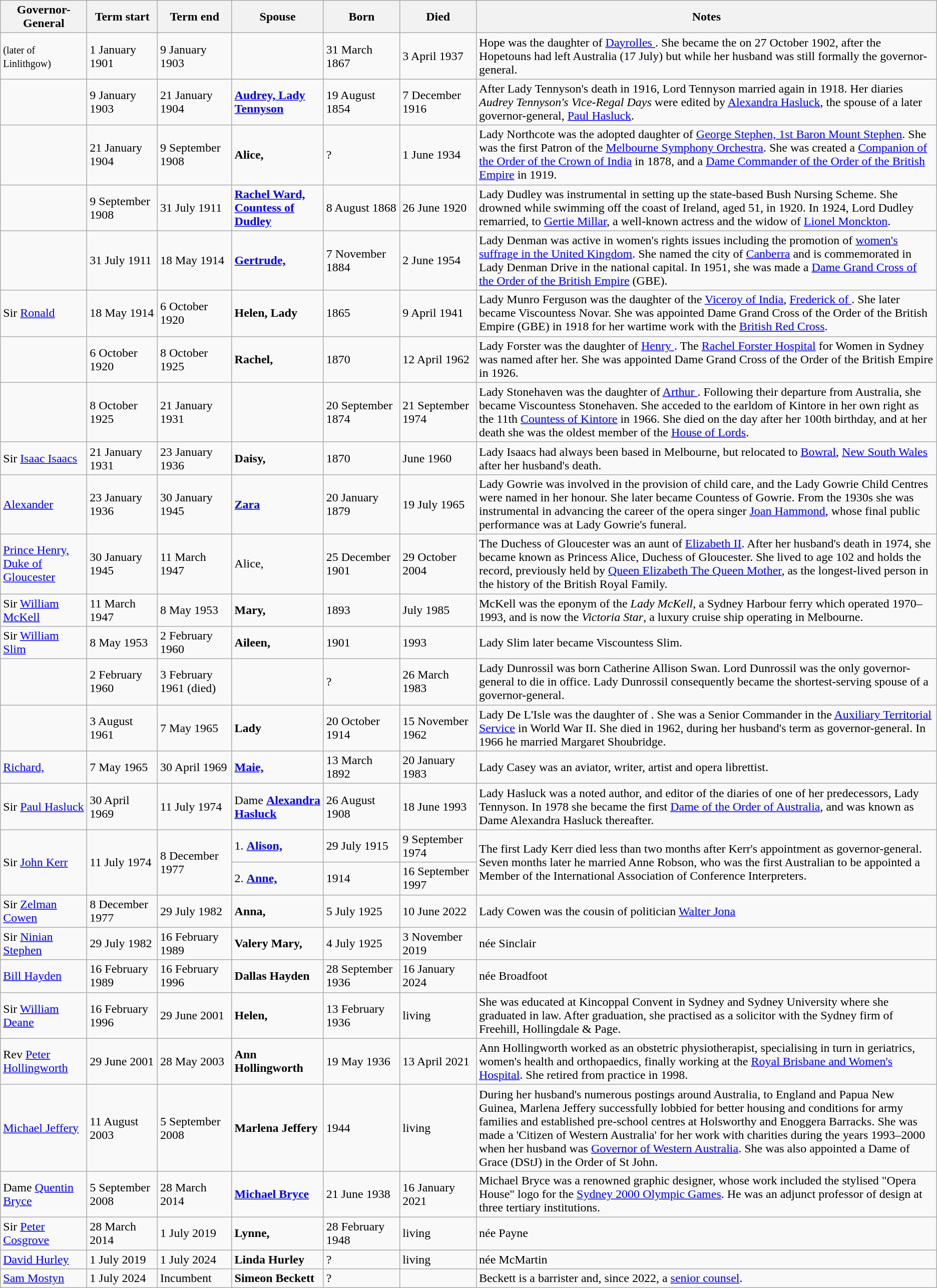<table class=wikitable>
<tr>
<th>Governor-General</th>
<th>Term start</th>
<th>Term end</th>
<th>Spouse</th>
<th>Born</th>
<th>Died</th>
<th>Notes</th>
</tr>
<tr>
<td>  <small>(later  of Linlithgow)</small></td>
<td>1 January 1901</td>
<td>9 January 1903</td>
<td><strong><a href='#'> </a></strong></td>
<td>31 March 1867</td>
<td>3 April 1937</td>
<td>Hope was the daughter of <a href='#'>Dayrolles  </a>. She became the  on 27 October 1902, after the Hopetouns had left Australia (17 July) but while her husband was still formally the governor-general.</td>
</tr>
<tr>
<td><a href='#'> </a></td>
<td>9 January 1903</td>
<td>21 January 1904</td>
<td><strong><a href='#'>Audrey, Lady Tennyson</a></strong></td>
<td>19 August 1854 </td>
<td>7 December 1916</td>
<td>After Lady Tennyson's death in 1916, Lord Tennyson married again in 1918. Her diaries <em>Audrey Tennyson's Vice-Regal Days</em> were edited by <a href='#'>Alexandra Hasluck</a>, the spouse of a later governor-general, <a href='#'>Paul Hasluck</a>.</td>
</tr>
<tr>
<td><a href='#'> </a></td>
<td>21 January 1904</td>
<td>9 September 1908</td>
<td><strong>Alice, </strong></td>
<td>?</td>
<td>1 June 1934</td>
<td>Lady Northcote was the adopted daughter of <a href='#'>George Stephen, 1st Baron Mount Stephen</a>. She was the first Patron of the <a href='#'>Melbourne Symphony Orchestra</a>. She was created a <a href='#'>Companion of the Order of the Crown of India</a> in 1878, and a <a href='#'>Dame Commander of the Order of the British Empire</a> in 1919.</td>
</tr>
<tr>
<td><a href='#'> </a></td>
<td>9 September 1908</td>
<td>31 July 1911</td>
<td><strong><a href='#'>Rachel Ward, Countess of Dudley</a></strong> </td>
<td>8 August 1868</td>
<td>26 June 1920</td>
<td>Lady Dudley was instrumental in setting up the state-based Bush Nursing Scheme. She drowned while swimming off the coast of Ireland, aged 51, in 1920. In 1924, Lord Dudley remarried, to <a href='#'>Gertie Millar</a>, a well-known actress and the widow of <a href='#'>Lionel Monckton</a>.</td>
</tr>
<tr>
<td><a href='#'> </a></td>
<td>31 July 1911</td>
<td>18 May 1914</td>
<td><strong><a href='#'>Gertrude, </a></strong></td>
<td>7 November 1884</td>
<td>2 June 1954</td>
<td>Lady Denman was active in women's rights issues including the promotion of <a href='#'>women's suffrage in the United Kingdom</a>. She named the city of <a href='#'>Canberra</a> and is commemorated in Lady Denman Drive in the national capital. In 1951, she was made a <a href='#'>Dame Grand Cross of the Order of the British Empire</a> (GBE).</td>
</tr>
<tr>
<td>Sir <a href='#'>Ronald </a></td>
<td>18 May 1914</td>
<td>6 October 1920</td>
<td><strong>Helen, Lady </strong></td>
<td>1865</td>
<td>9 April 1941</td>
<td>Lady Munro Ferguson was the daughter of the <a href='#'>Viceroy of India</a>, <a href='#'>Frederick   of </a>. She later became Viscountess Novar. She was appointed Dame Grand Cross of the Order of the British Empire (GBE) in 1918 for her wartime work with the <a href='#'>British Red Cross</a>.</td>
</tr>
<tr>
<td><a href='#'> </a></td>
<td>6 October 1920</td>
<td>8 October 1925</td>
<td><strong>Rachel, </strong></td>
<td>1870</td>
<td>12 April 1962</td>
<td>Lady Forster was the daughter of <a href='#'>Henry   </a>. The <a href='#'>Rachel Forster Hospital</a> for Women in Sydney was named after her. She was appointed Dame Grand Cross of the Order of the British Empire in 1926.</td>
</tr>
<tr>
<td><a href='#'> </a></td>
<td>8 October 1925</td>
<td>21 January 1931</td>
<td><strong> </strong></td>
<td>20 September 1874</td>
<td>21 September 1974</td>
<td>Lady Stonehaven was the daughter of <a href='#'>Arthur  </a>. Following their departure from Australia, she became Viscountess Stonehaven. She acceded to the earldom of Kintore in her own right as the 11th <a href='#'>Countess of Kintore</a> in 1966. She died on the day after her 100th birthday, and at her death she was the oldest member of the <a href='#'>House of Lords</a>.</td>
</tr>
<tr>
<td>Sir <a href='#'>Isaac Isaacs</a></td>
<td>21 January 1931</td>
<td>23 January 1936</td>
<td><strong>Daisy, </strong></td>
<td>1870</td>
<td>June 1960</td>
<td>Lady Isaacs had always been based in Melbourne, but relocated to <a href='#'>Bowral</a>, <a href='#'>New South Wales</a> after her husband's death.</td>
</tr>
<tr>
<td><a href='#'>Alexander  </a></td>
<td>23 January 1936</td>
<td>30 January 1945</td>
<td><strong><a href='#'>Zara  </a></strong></td>
<td>20 January 1879</td>
<td>19 July 1965</td>
<td>Lady Gowrie was involved in the provision of child care, and the Lady Gowrie Child Centres were named in her honour. She later became Countess of Gowrie. From the 1930s she was instrumental in advancing the career of the opera singer <a href='#'>Joan Hammond</a>, whose final public performance was at Lady Gowrie's funeral.</td>
</tr>
<tr>
<td><a href='#'>Prince Henry, Duke of Gloucester</a></td>
<td>30 January 1945</td>
<td>11 March 1947</td>
<td>Alice, </td>
<td>25 December 1901</td>
<td>29 October 2004</td>
<td>The Duchess of Gloucester was an aunt of <a href='#'>Elizabeth II</a>. After her husband's death in 1974, she became known as Princess Alice, Duchess of Gloucester. She lived to age 102 and holds the record, previously held by <a href='#'>Queen Elizabeth The Queen Mother</a>, as the longest-lived person in the history of the British Royal Family.</td>
</tr>
<tr>
<td>Sir <a href='#'>William McKell</a></td>
<td>11 March 1947</td>
<td>8 May 1953</td>
<td><strong>Mary, </strong></td>
<td>1893</td>
<td>July 1985</td>
<td>McKell was the eponym of the <em>Lady McKell</em>, a Sydney Harbour ferry which operated 1970–1993, and is now the <em>Victoria Star</em>, a luxury cruise ship operating in Melbourne.</td>
</tr>
<tr>
<td>Sir <a href='#'>William Slim</a></td>
<td>8 May 1953</td>
<td>2 February 1960</td>
<td><strong>Aileen, </strong></td>
<td>1901</td>
<td>1993 </td>
<td>Lady Slim later became Viscountess Slim.</td>
</tr>
<tr>
<td><a href='#'> </a></td>
<td>2 February 1960</td>
<td>3 February 1961 (died)</td>
<td><strong> </strong></td>
<td>?</td>
<td>26 March 1983</td>
<td>Lady Dunrossil was born Catherine Allison Swan. Lord Dunrossil was the only governor-general to die in office. Lady Dunrossil consequently became the shortest-serving spouse of a governor-general.</td>
</tr>
<tr>
<td><a href='#'>  </a></td>
<td>3 August 1961</td>
<td>7 May 1965</td>
<td><strong> Lady </strong></td>
<td>20 October 1914</td>
<td>15 November 1962</td>
<td>Lady De L'Isle was the daughter of <a href='#'> </a>. She was a Senior Commander in the <a href='#'>Auxiliary Territorial Service</a> in World War II. She died in 1962, during her husband's term as governor-general. In 1966 he married Margaret Shoubridge.</td>
</tr>
<tr>
<td><a href='#'>Richard, </a></td>
<td>7 May 1965</td>
<td>30 April 1969</td>
<td><strong><a href='#'>Maie, </a></strong> </td>
<td>13 March 1892</td>
<td>20 January 1983</td>
<td>Lady Casey was an aviator, writer, artist and opera librettist.</td>
</tr>
<tr>
<td>Sir <a href='#'>Paul Hasluck</a></td>
<td>30 April 1969</td>
<td>11 July 1974</td>
<td>Dame <strong><a href='#'>Alexandra Hasluck</a></strong> </td>
<td>26 August 1908</td>
<td>18 June 1993</td>
<td>Lady Hasluck was a noted author, and editor of the diaries of one of her predecessors, Lady Tennyson. In 1978 she became the first <a href='#'>Dame of the Order of Australia</a>, and was known as Dame Alexandra Hasluck thereafter.</td>
</tr>
<tr>
<td rowspan="2">Sir <a href='#'>John Kerr</a></td>
<td rowspan="2">11 July 1974</td>
<td rowspan="2">8 December 1977</td>
<td>1.  <strong><a href='#'>Alison, </a></strong></td>
<td>29 July 1915 </td>
<td>9 September 1974</td>
<td rowspan="2">The first Lady Kerr died less than two months after Kerr's appointment as governor-general. Seven months later he married Anne Robson, who was the first Australian to be appointed a Member of the International Association of Conference Interpreters.</td>
</tr>
<tr>
<td>2. <strong><a href='#'>Anne, </a></strong></td>
<td>1914</td>
<td>16 September 1997</td>
</tr>
<tr>
<td>Sir <a href='#'>Zelman Cowen</a></td>
<td>8 December 1977</td>
<td>29 July 1982</td>
<td><strong>Anna, </strong> </td>
<td>5 July 1925</td>
<td>10 June 2022</td>
<td>Lady Cowen was the cousin of politician <a href='#'>Walter Jona</a></td>
</tr>
<tr>
<td>Sir <a href='#'>Ninian Stephen</a></td>
<td>29 July 1982</td>
<td>16 February 1989</td>
<td><strong>Valery Mary, </strong></td>
<td>4 July 1925</td>
<td>3 November 2019</td>
<td>née Sinclair</td>
</tr>
<tr>
<td><a href='#'>Bill Hayden</a></td>
<td>16 February 1989</td>
<td>16 February 1996</td>
<td><strong>Dallas Hayden</strong> </td>
<td>28 September 1936 </td>
<td>16 January 2024</td>
<td>née Broadfoot</td>
</tr>
<tr>
<td>Sir <a href='#'>William Deane</a></td>
<td>16 February 1996</td>
<td>29 June 2001</td>
<td><strong>Helen, </strong></td>
<td>13 February 1936 </td>
<td>living</td>
<td>She was educated at Kincoppal Convent in Sydney and Sydney University where she graduated in law. After graduation, she practised as a solicitor with the Sydney firm of Freehill, Hollingdale & Page.</td>
</tr>
<tr>
<td>Rev <a href='#'>Peter Hollingworth</a></td>
<td>29 June 2001</td>
<td>28 May 2003</td>
<td><strong>Ann Hollingworth</strong></td>
<td>19 May 1936 </td>
<td>13 April 2021</td>
<td>Ann Hollingworth worked as an obstetric physiotherapist, specialising in turn in geriatrics, women's health and orthopaedics, finally working at the <a href='#'>Royal Brisbane and Women's Hospital</a>. She retired from practice in 1998.</td>
</tr>
<tr>
<td><a href='#'>Michael Jeffery</a></td>
<td>11 August 2003</td>
<td>5 September 2008</td>
<td><strong>Marlena Jeffery</strong></td>
<td>1944 </td>
<td>living</td>
<td>During her husband's numerous postings around Australia, to England and Papua New Guinea, Marlena Jeffery successfully lobbied for better housing and conditions for army families and established pre-school centres at Holsworthy and Enoggera Barracks. She was made a 'Citizen of Western Australia' for her work with charities during the years 1993–2000 when her husband was <a href='#'>Governor of Western Australia</a>. She was also appointed a Dame of Grace (DStJ) in the Order of St John.</td>
</tr>
<tr>
<td>Dame <a href='#'>Quentin Bryce</a></td>
<td>5 September 2008</td>
<td>28 March 2014</td>
<td><strong><a href='#'>Michael Bryce</a></strong> </td>
<td>21 June 1938</td>
<td>16 January 2021</td>
<td>Michael Bryce was a renowned graphic designer, whose work included the stylised "Opera House" logo for the <a href='#'>Sydney 2000 Olympic Games</a>. He was an adjunct professor of design at three tertiary institutions.</td>
</tr>
<tr>
<td>Sir <a href='#'>Peter Cosgrove</a></td>
<td>28 March 2014</td>
<td>1 July 2019</td>
<td><strong>Lynne, </strong></td>
<td>28 February 1948</td>
<td>living</td>
<td>née Payne</td>
</tr>
<tr>
<td><a href='#'>David Hurley</a></td>
<td>1 July 2019</td>
<td>1 July 2024</td>
<td><strong>Linda Hurley</strong></td>
<td>?</td>
<td>living</td>
<td>née McMartin</td>
</tr>
<tr>
<td><a href='#'>Sam Mostyn</a></td>
<td>1 July 2024</td>
<td>Incumbent</td>
<td><strong>Simeon Beckett</strong></td>
<td>?</td>
<td></td>
<td>Beckett is a barrister and, since 2022, a <a href='#'>senior counsel</a>.</td>
</tr>
</table>
